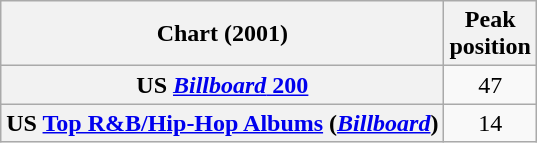<table class="wikitable sortable plainrowheaders" style="text-align:center">
<tr>
<th scope="col">Chart (2001)</th>
<th scope="col">Peak<br> position</th>
</tr>
<tr>
<th scope="row">US <a href='#'><em>Billboard</em> 200</a></th>
<td>47</td>
</tr>
<tr>
<th scope="row">US <a href='#'>Top R&B/Hip-Hop Albums</a> (<em><a href='#'>Billboard</a></em>)</th>
<td>14</td>
</tr>
</table>
